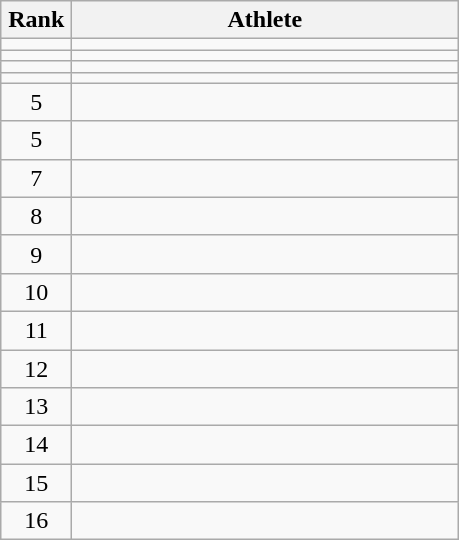<table class="wikitable" style="text-align: center;">
<tr>
<th width=40>Rank</th>
<th width=250>Athlete</th>
</tr>
<tr>
<td></td>
<td align="left"></td>
</tr>
<tr>
<td></td>
<td align="left"></td>
</tr>
<tr>
<td></td>
<td align="left"></td>
</tr>
<tr>
<td></td>
<td align="left"></td>
</tr>
<tr>
<td>5</td>
<td align="left"></td>
</tr>
<tr>
<td>5</td>
<td align="left"></td>
</tr>
<tr>
<td>7</td>
<td align="left"></td>
</tr>
<tr>
<td>8</td>
<td align="left"></td>
</tr>
<tr>
<td>9</td>
<td align="left"></td>
</tr>
<tr>
<td>10</td>
<td align="left"></td>
</tr>
<tr>
<td>11</td>
<td align="left"></td>
</tr>
<tr>
<td>12</td>
<td align="left"></td>
</tr>
<tr>
<td>13</td>
<td align="left"></td>
</tr>
<tr>
<td>14</td>
<td align="left"></td>
</tr>
<tr>
<td>15</td>
<td align="left"></td>
</tr>
<tr>
<td>16</td>
<td align="left"></td>
</tr>
</table>
